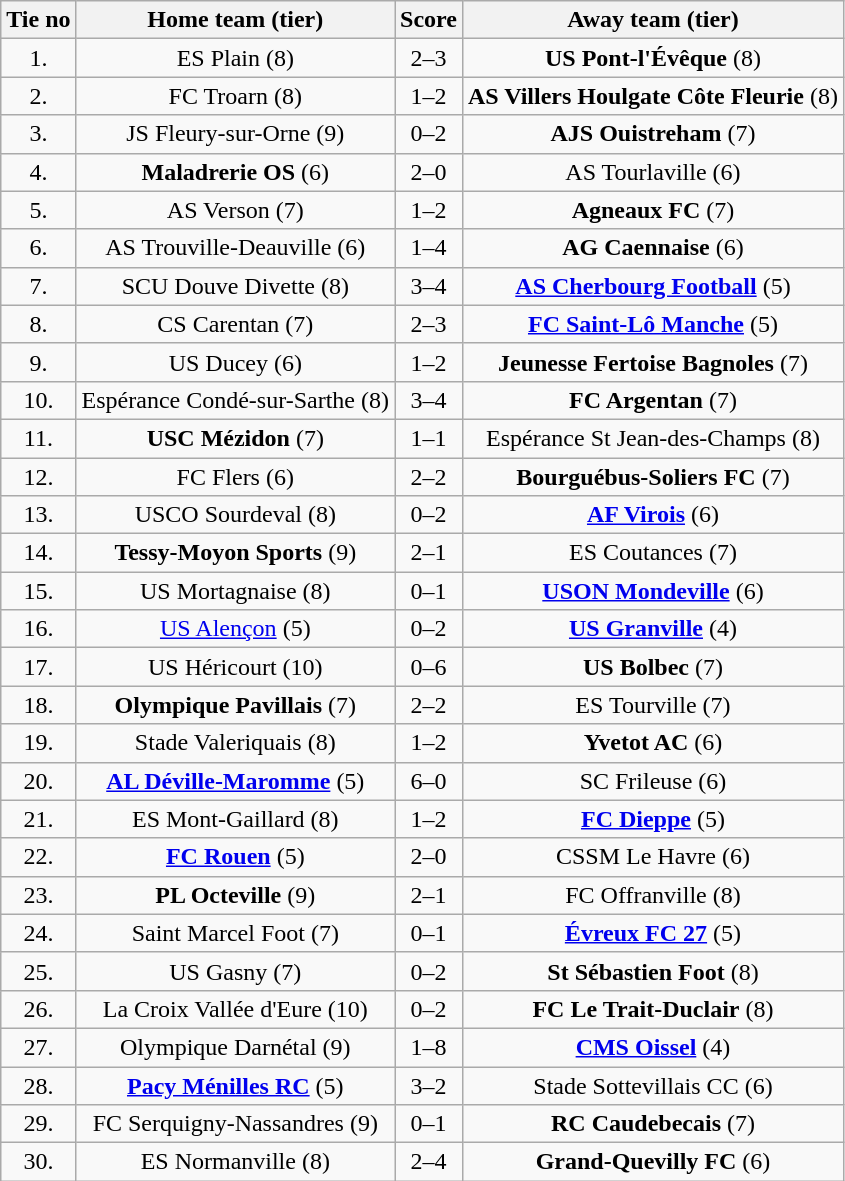<table class="wikitable" style="text-align: center">
<tr>
<th>Tie no</th>
<th>Home team (tier)</th>
<th>Score</th>
<th>Away team (tier)</th>
</tr>
<tr>
<td>1.</td>
<td>ES Plain (8)</td>
<td>2–3</td>
<td><strong>US Pont-l'Évêque</strong> (8)</td>
</tr>
<tr>
<td>2.</td>
<td>FC Troarn (8)</td>
<td>1–2</td>
<td><strong>AS Villers Houlgate Côte Fleurie</strong> (8)</td>
</tr>
<tr>
<td>3.</td>
<td>JS Fleury-sur-Orne (9)</td>
<td>0–2</td>
<td><strong>AJS Ouistreham</strong> (7)</td>
</tr>
<tr>
<td>4.</td>
<td><strong>Maladrerie OS</strong> (6)</td>
<td>2–0</td>
<td>AS Tourlaville (6)</td>
</tr>
<tr>
<td>5.</td>
<td>AS Verson (7)</td>
<td>1–2</td>
<td><strong>Agneaux FC</strong> (7)</td>
</tr>
<tr>
<td>6.</td>
<td>AS Trouville-Deauville (6)</td>
<td>1–4</td>
<td><strong>AG Caennaise</strong> (6)</td>
</tr>
<tr>
<td>7.</td>
<td>SCU Douve Divette (8)</td>
<td>3–4 </td>
<td><strong><a href='#'>AS Cherbourg Football</a></strong> (5)</td>
</tr>
<tr>
<td>8.</td>
<td>CS Carentan (7)</td>
<td>2–3</td>
<td><strong><a href='#'>FC Saint-Lô Manche</a></strong> (5)</td>
</tr>
<tr>
<td>9.</td>
<td>US Ducey (6)</td>
<td>1–2</td>
<td><strong>Jeunesse Fertoise Bagnoles</strong> (7)</td>
</tr>
<tr>
<td>10.</td>
<td>Espérance Condé-sur-Sarthe (8)</td>
<td>3–4</td>
<td><strong>FC Argentan</strong> (7)</td>
</tr>
<tr>
<td>11.</td>
<td><strong>USC Mézidon</strong> (7)</td>
<td>1–1 </td>
<td>Espérance St Jean-des-Champs (8)</td>
</tr>
<tr>
<td>12.</td>
<td>FC Flers (6)</td>
<td>2–2 </td>
<td><strong>Bourguébus-Soliers FC</strong> (7)</td>
</tr>
<tr>
<td>13.</td>
<td>USCO Sourdeval (8)</td>
<td>0–2</td>
<td><strong><a href='#'>AF Virois</a></strong> (6)</td>
</tr>
<tr>
<td>14.</td>
<td><strong>Tessy-Moyon Sports</strong> (9)</td>
<td>2–1</td>
<td>ES Coutances (7)</td>
</tr>
<tr>
<td>15.</td>
<td>US Mortagnaise (8)</td>
<td>0–1</td>
<td><strong><a href='#'>USON Mondeville</a></strong> (6)</td>
</tr>
<tr>
<td>16.</td>
<td><a href='#'>US Alençon</a> (5)</td>
<td>0–2</td>
<td><strong><a href='#'>US Granville</a></strong> (4)</td>
</tr>
<tr>
<td>17.</td>
<td>US Héricourt (10)</td>
<td>0–6</td>
<td><strong>US Bolbec</strong> (7)</td>
</tr>
<tr>
<td>18.</td>
<td><strong>Olympique Pavillais</strong> (7)</td>
<td>2–2 </td>
<td>ES Tourville (7)</td>
</tr>
<tr>
<td>19.</td>
<td>Stade Valeriquais (8)</td>
<td>1–2</td>
<td><strong>Yvetot AC</strong> (6)</td>
</tr>
<tr>
<td>20.</td>
<td><strong><a href='#'>AL Déville-Maromme</a></strong> (5)</td>
<td>6–0</td>
<td>SC Frileuse (6)</td>
</tr>
<tr>
<td>21.</td>
<td>ES Mont-Gaillard (8)</td>
<td>1–2 </td>
<td><strong><a href='#'>FC Dieppe</a></strong> (5)</td>
</tr>
<tr>
<td>22.</td>
<td><strong><a href='#'>FC Rouen</a></strong> (5)</td>
<td>2–0 </td>
<td>CSSM Le Havre (6)</td>
</tr>
<tr>
<td>23.</td>
<td><strong>PL Octeville</strong> (9)</td>
<td>2–1</td>
<td>FC Offranville (8)</td>
</tr>
<tr>
<td>24.</td>
<td>Saint Marcel Foot (7)</td>
<td>0–1</td>
<td><strong><a href='#'>Évreux FC 27</a></strong> (5)</td>
</tr>
<tr>
<td>25.</td>
<td>US Gasny (7)</td>
<td>0–2</td>
<td><strong>St Sébastien Foot</strong> (8)</td>
</tr>
<tr>
<td>26.</td>
<td>La Croix Vallée d'Eure (10)</td>
<td>0–2</td>
<td><strong>FC Le Trait-Duclair</strong> (8)</td>
</tr>
<tr>
<td>27.</td>
<td>Olympique Darnétal (9)</td>
<td>1–8</td>
<td><strong><a href='#'>CMS Oissel</a></strong> (4)</td>
</tr>
<tr>
<td>28.</td>
<td><strong><a href='#'>Pacy Ménilles RC</a></strong> (5)</td>
<td>3–2</td>
<td>Stade Sottevillais CC (6)</td>
</tr>
<tr>
<td>29.</td>
<td>FC Serquigny-Nassandres (9)</td>
<td>0–1</td>
<td><strong>RC Caudebecais</strong> (7)</td>
</tr>
<tr>
<td>30.</td>
<td>ES Normanville (8)</td>
<td>2–4 </td>
<td><strong>Grand-Quevilly FC</strong> (6)</td>
</tr>
</table>
